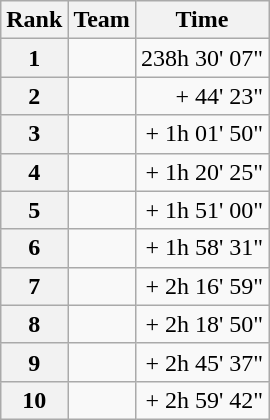<table class="wikitable">
<tr>
<th scope="col">Rank</th>
<th scope="col">Team</th>
<th scope="col">Time</th>
</tr>
<tr>
<th scope="row">1</th>
<td> </td>
<td align="right">238h 30' 07"</td>
</tr>
<tr>
<th scope="row">2</th>
<td> </td>
<td align="right">+ 44' 23"</td>
</tr>
<tr>
<th scope="row">3</th>
<td> </td>
<td align="right">+ 1h 01' 50"</td>
</tr>
<tr>
<th scope="row">4</th>
<td> </td>
<td align="right">+ 1h 20' 25"</td>
</tr>
<tr>
<th scope="row">5</th>
<td> </td>
<td align="right">+ 1h 51' 00"</td>
</tr>
<tr>
<th scope="row">6</th>
<td> </td>
<td align="right">+ 1h 58' 31"</td>
</tr>
<tr>
<th scope="row">7</th>
<td> </td>
<td align="right">+ 2h 16' 59"</td>
</tr>
<tr>
<th scope="row">8</th>
<td> </td>
<td align="right">+ 2h 18' 50"</td>
</tr>
<tr>
<th scope="row">9</th>
<td> </td>
<td align="right">+ 2h 45' 37"</td>
</tr>
<tr>
<th scope="row">10</th>
<td> </td>
<td align="right">+ 2h 59' 42"</td>
</tr>
</table>
